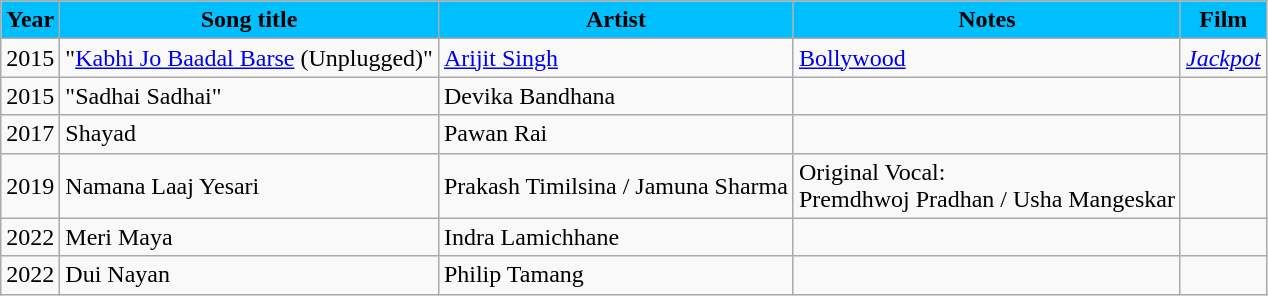<table class="wikitable sortable">
<tr style="text-align:center;">
<th style="background-color: #00BFFF">Year</th>
<th style="background-color: #00BFFF">Song title</th>
<th style="background-color: #00BFFF">Artist</th>
<th style="background-color: #00BFFF">Notes</th>
<th style="background-color: #00BFFF">Film</th>
</tr>
<tr>
<td style="text-align:center;">2015</td>
<td>"<a href='#'>Kabhi Jo Baadal Barse</a> (Unplugged)"</td>
<td><a href='#'>Arijit Singh</a></td>
<td><a href='#'>Bollywood</a></td>
<td><em><a href='#'>Jackpot</a></em></td>
</tr>
<tr>
<td>2015</td>
<td>"Sadhai Sadhai"</td>
<td>Devika Bandhana</td>
<td></td>
<td></td>
</tr>
<tr>
<td>2017</td>
<td>Shayad</td>
<td>Pawan Rai</td>
<td></td>
<td></td>
</tr>
<tr>
<td>2019</td>
<td>Namana Laaj Yesari</td>
<td>Prakash Timilsina / Jamuna Sharma</td>
<td>Original Vocal:<br>Premdhwoj Pradhan / Usha Mangeskar</td>
<td></td>
</tr>
<tr>
<td>2022</td>
<td>Meri Maya</td>
<td>Indra Lamichhane</td>
<td></td>
<td></td>
</tr>
<tr>
<td>2022</td>
<td>Dui Nayan</td>
<td>Philip Tamang</td>
<td></td>
<td></td>
</tr>
</table>
